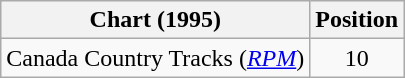<table class="wikitable sortable">
<tr>
<th scope="col">Chart (1995)</th>
<th scope="col">Position</th>
</tr>
<tr>
<td>Canada Country Tracks (<em><a href='#'>RPM</a></em>)</td>
<td align="center">10</td>
</tr>
</table>
